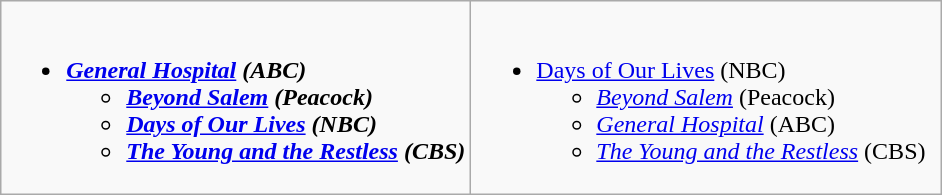<table class=wikitable>
<tr>
<td style="vertical-align:top;" width="50%"><br><ul><li><strong><em><a href='#'>General Hospital</a><em> (ABC)<strong><ul><li></em><a href='#'>Beyond Salem</a><em> (Peacock)</li><li></em><a href='#'>Days of Our Lives</a><em> (NBC)</li><li></em><a href='#'>The Young and the Restless</a><em> (CBS)</li></ul></li></ul></td>
<td style="vertical-align:top;" width="50%"><br><ul><li></em></strong><a href='#'>Days of Our Lives</a></em> (NBC)</strong><ul><li><em><a href='#'>Beyond Salem</a></em> (Peacock)</li><li><em><a href='#'>General Hospital</a></em> (ABC)</li><li><em><a href='#'>The Young and the Restless</a></em> (CBS)</li></ul></li></ul></td>
</tr>
</table>
